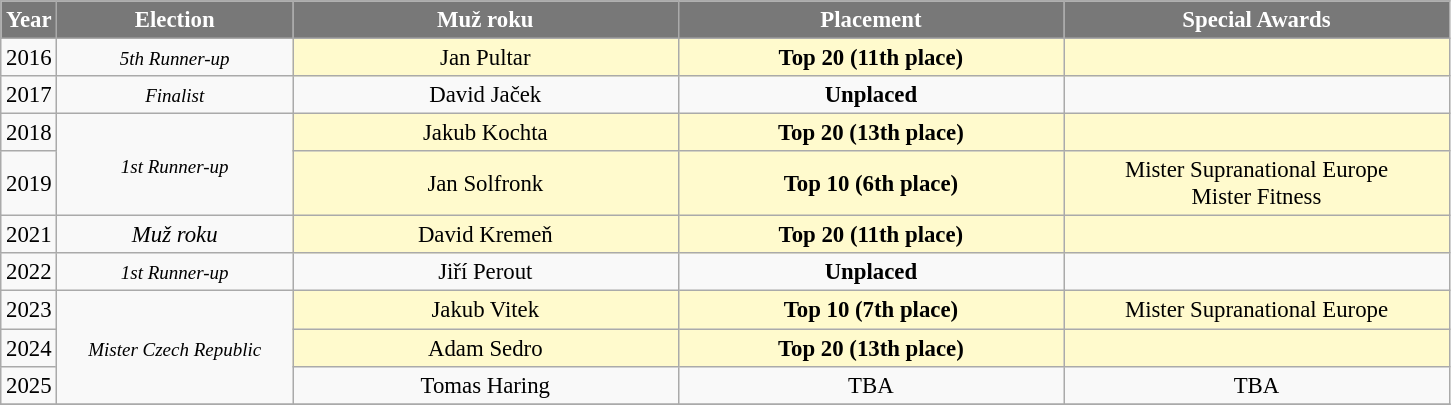<table class="wikitable sortable" style="font-size: 95%; text-align:center">
<tr>
<th width="30" style="background-color:#787878;color:#FFFFFF;">Year</th>
<th width="150" style="background-color:#787878;color:#FFFFFF;">Election</th>
<th width="250" style="background-color:#787878;color:#FFFFFF;">Muž roku</th>
<th width="250" style="background-color:#787878;color:#FFFFFF;">Placement</th>
<th width="250" style="background-color:#787878;color:#FFFFFF;">Special Awards</th>
</tr>
<tr>
<td>2016</td>
<td><small><em>5th Runner-up</em></small></td>
<td style="background:#FFFACD;">Jan Pultar</td>
<td style="background:#FFFACD;"><strong>Top 20 (11th place)</strong></td>
<td style="background:#FFFACD;"></td>
</tr>
<tr>
<td>2017</td>
<td><small><em>Finalist</em></small></td>
<td>David Jaček</td>
<td><strong>Unplaced</strong></td>
<td></td>
</tr>
<tr>
<td>2018</td>
<td rowspan=2><small><em>1st Runner-up</em></small></td>
<td style="background:#FFFACD;">Jakub Kochta</td>
<td style="background:#FFFACD;"><strong>Top 20 (13th place)</strong></td>
<td style="background:#FFFACD;"></td>
</tr>
<tr>
<td>2019</td>
<td style="background:#FFFACD;">Jan Solfronk</td>
<td style="background:#FFFACD;"><strong>Top 10 (6th place)</strong></td>
<td style="background:#FFFACD;">Mister Supranational Europe<br>Mister Fitness</td>
</tr>
<tr>
<td>2021</td>
<td><em>Muž roku</em></td>
<td style="background:#FFFACD;">David Kremeň</td>
<td style="background:#FFFACD;"><strong>Top 20 (11th place)</strong></td>
<td style="background:#FFFACD;"></td>
</tr>
<tr>
<td>2022</td>
<td><small><em>1st Runner-up</em></small></td>
<td>Jiří Perout</td>
<td><strong>Unplaced</strong></td>
<td></td>
</tr>
<tr>
<td>2023</td>
<td rowspan=3><small><em>Mister Czech Republic</em></small></td>
<td style="background:#FFFACD;">Jakub Vitek</td>
<td style="background:#FFFACD;"><strong>Top 10 (7th place)</strong></td>
<td style="background:#FFFACD;">Mister Supranational Europe</td>
</tr>
<tr>
<td>2024</td>
<td style="background:#FFFACD;">Adam Sedro</td>
<td style="background:#FFFACD;"><strong>Top 20 (13th place)</strong></td>
<td style="background:#FFFACD;"></td>
</tr>
<tr>
<td>2025</td>
<td style=>Tomas Haring</td>
<td style=>TBA</td>
<td style=>TBA</td>
</tr>
<tr>
</tr>
</table>
